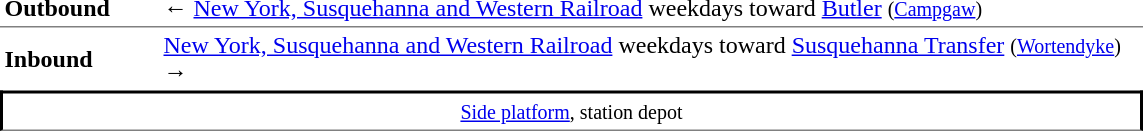<table cellspacing=0 cellpadding=3>
<tr>
<td style="border-bottom:solid 1px gray;"><strong>Outbound</strong></td>
<td style="border-bottom:solid 1px gray;">← <a href='#'>New York, Susquehanna and Western Railroad</a> weekdays toward <a href='#'>Butler</a> <small>(<a href='#'>Campgaw</a>)</small></td>
</tr>
<tr>
<td width=100><strong>Inbound</strong></td>
<td width=650> <a href='#'>New York, Susquehanna and Western Railroad</a> weekdays toward <a href='#'>Susquehanna Transfer</a> <small>(<a href='#'>Wortendyke</a>)</small> →</td>
</tr>
<tr>
<td style="border-bottom:solid 1px gray;border-right:solid 2px black;border-left:solid 2px black;border-top:solid 2px black;text-align:center;" colspan=2><small><a href='#'>Side platform</a>, station depot</small></td>
</tr>
</table>
